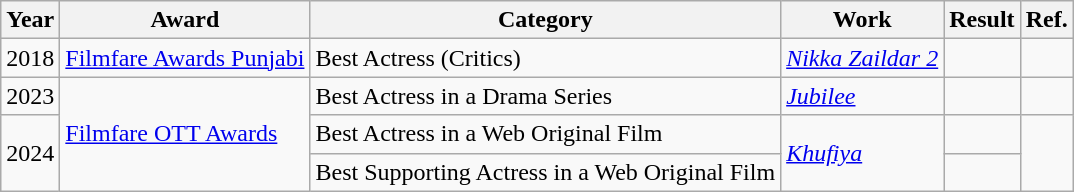<table class="wikitable">
<tr>
<th>Year</th>
<th>Award</th>
<th>Category</th>
<th>Work</th>
<th>Result</th>
<th>Ref.</th>
</tr>
<tr>
<td>2018</td>
<td><a href='#'>Filmfare Awards Punjabi</a></td>
<td>Best Actress (Critics)</td>
<td><em><a href='#'>Nikka Zaildar 2</a></em></td>
<td></td>
<td></td>
</tr>
<tr>
<td>2023</td>
<td rowspan="3"><a href='#'>Filmfare OTT Awards</a></td>
<td>Best Actress in a Drama Series</td>
<td><em><a href='#'>Jubilee</a></em></td>
<td></td>
<td></td>
</tr>
<tr>
<td rowspan="2">2024</td>
<td>Best Actress in a Web Original Film</td>
<td rowspan="2"><em><a href='#'>Khufiya</a></em></td>
<td></td>
<td rowspan="2"></td>
</tr>
<tr>
<td>Best Supporting Actress in a Web Original Film</td>
<td></td>
</tr>
</table>
